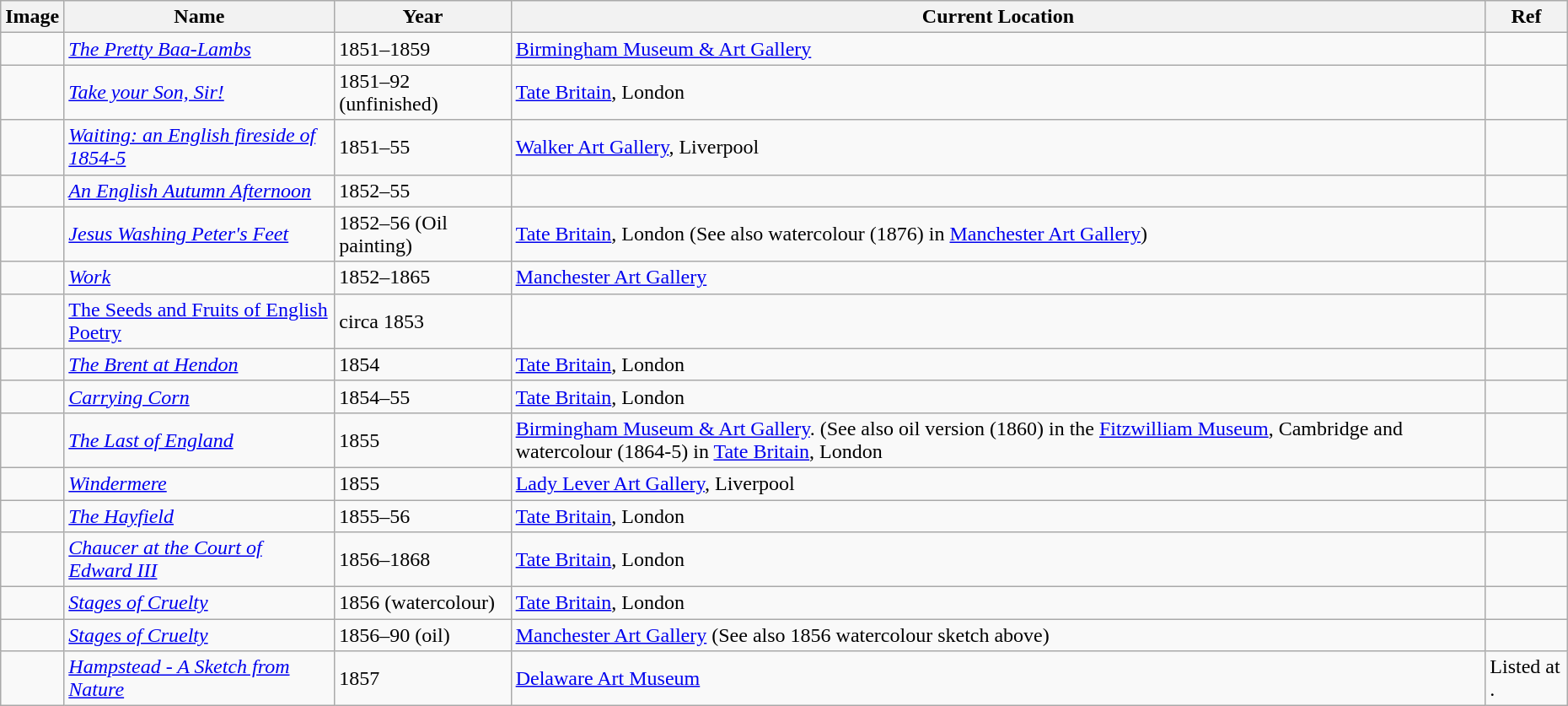<table class="sortable wikitable" style="margin-left:0.5em; text-align:left">
<tr>
<th>Image</th>
<th>Name</th>
<th>Year</th>
<th>Current Location</th>
<th>Ref</th>
</tr>
<tr>
<td></td>
<td><em><a href='#'>The Pretty Baa-Lambs</a></em></td>
<td>1851–1859</td>
<td><a href='#'>Birmingham Museum & Art Gallery</a></td>
<td></td>
</tr>
<tr>
<td></td>
<td><em><a href='#'>Take your Son, Sir!</a></em></td>
<td>1851–92 (unfinished)</td>
<td><a href='#'>Tate Britain</a>, London</td>
<td></td>
</tr>
<tr>
<td></td>
<td><em><a href='#'>Waiting: an English fireside of 1854-5</a></em></td>
<td>1851–55</td>
<td><a href='#'>Walker Art Gallery</a>, Liverpool</td>
<td></td>
</tr>
<tr>
<td></td>
<td><em><a href='#'>An English Autumn Afternoon</a></em></td>
<td>1852–55</td>
<td></td>
<td></td>
</tr>
<tr>
<td></td>
<td><em><a href='#'>Jesus Washing Peter's Feet</a></em></td>
<td>1852–56 (Oil painting)</td>
<td><a href='#'>Tate Britain</a>, London (See also watercolour (1876) in <a href='#'>Manchester Art Gallery</a>)</td>
<td></td>
</tr>
<tr>
<td></td>
<td><em><a href='#'>Work</a></em></td>
<td>1852–1865</td>
<td><a href='#'>Manchester Art Gallery</a></td>
<td></td>
</tr>
<tr>
<td></td>
<td><a href='#'>The Seeds and Fruits of English Poetry</a></td>
<td>circa 1853</td>
<td></td>
<td></td>
</tr>
<tr>
<td></td>
<td><em><a href='#'>The Brent at Hendon</a></em></td>
<td>1854</td>
<td><a href='#'>Tate Britain</a>, London</td>
<td></td>
</tr>
<tr>
<td></td>
<td><em><a href='#'>Carrying Corn</a></em></td>
<td>1854–55</td>
<td><a href='#'>Tate Britain</a>, London</td>
<td></td>
</tr>
<tr>
<td></td>
<td><em><a href='#'>The Last of England</a></em></td>
<td>1855</td>
<td><a href='#'>Birmingham Museum & Art Gallery</a>. (See also oil version (1860) in the <a href='#'>Fitzwilliam Museum</a>, Cambridge and watercolour (1864-5) in <a href='#'>Tate Britain</a>, London</td>
<td></td>
</tr>
<tr>
<td></td>
<td><em><a href='#'>Windermere</a></em></td>
<td>1855</td>
<td><a href='#'>Lady Lever Art Gallery</a>, Liverpool</td>
<td></td>
</tr>
<tr>
<td></td>
<td><em><a href='#'>The Hayfield</a></em></td>
<td>1855–56</td>
<td><a href='#'>Tate Britain</a>, London</td>
<td></td>
</tr>
<tr>
<td></td>
<td><em><a href='#'>Chaucer at the Court of Edward III</a></em></td>
<td>1856–1868</td>
<td><a href='#'>Tate Britain</a>, London</td>
<td></td>
</tr>
<tr>
<td></td>
<td><em><a href='#'>Stages of Cruelty</a></em></td>
<td>1856 (watercolour)</td>
<td><a href='#'>Tate Britain</a>, London</td>
<td></td>
</tr>
<tr>
<td></td>
<td><em><a href='#'>Stages of Cruelty</a></em></td>
<td>1856–90 (oil)</td>
<td><a href='#'>Manchester Art Gallery</a> (See also 1856 watercolour sketch above)</td>
<td></td>
</tr>
<tr>
<td></td>
<td><em><a href='#'>Hampstead - A Sketch from Nature</a></em></td>
<td>1857</td>
<td><a href='#'>Delaware Art Museum</a></td>
<td>Listed at .</td>
</tr>
</table>
